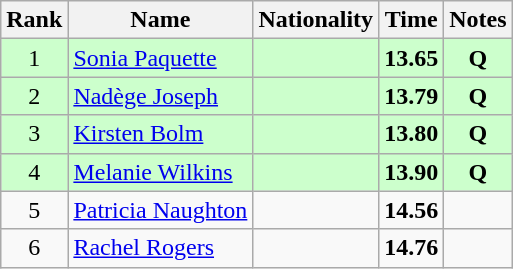<table class="wikitable sortable" style="text-align:center">
<tr>
<th>Rank</th>
<th>Name</th>
<th>Nationality</th>
<th>Time</th>
<th>Notes</th>
</tr>
<tr bgcolor=ccffcc>
<td>1</td>
<td align=left><a href='#'>Sonia Paquette</a></td>
<td align=left></td>
<td><strong>13.65</strong></td>
<td><strong>Q</strong></td>
</tr>
<tr bgcolor=ccffcc>
<td>2</td>
<td align=left><a href='#'>Nadège Joseph</a></td>
<td align=left></td>
<td><strong>13.79</strong></td>
<td><strong>Q</strong></td>
</tr>
<tr bgcolor=ccffcc>
<td>3</td>
<td align=left><a href='#'>Kirsten Bolm</a></td>
<td align=left></td>
<td><strong>13.80</strong></td>
<td><strong>Q</strong></td>
</tr>
<tr bgcolor=ccffcc>
<td>4</td>
<td align=left><a href='#'>Melanie Wilkins</a></td>
<td align=left></td>
<td><strong>13.90</strong></td>
<td><strong>Q</strong></td>
</tr>
<tr>
<td>5</td>
<td align=left><a href='#'>Patricia Naughton</a></td>
<td align=left></td>
<td><strong>14.56</strong></td>
<td></td>
</tr>
<tr>
<td>6</td>
<td align=left><a href='#'>Rachel Rogers</a></td>
<td align=left></td>
<td><strong>14.76</strong></td>
<td></td>
</tr>
</table>
